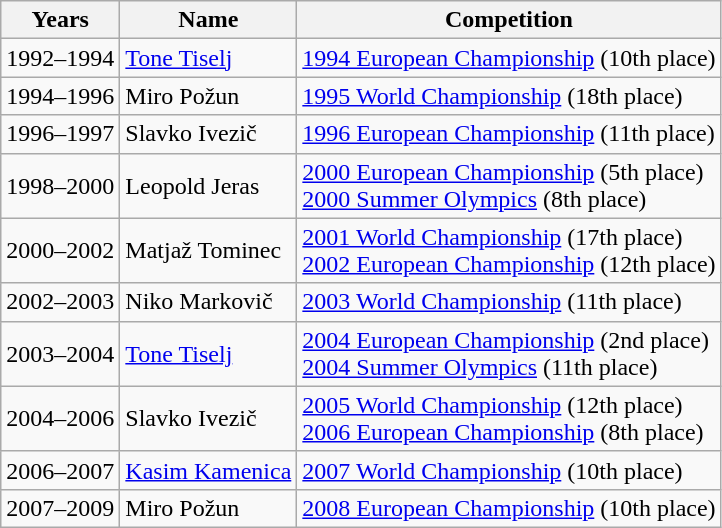<table class="wikitable">
<tr>
<th>Years</th>
<th>Name</th>
<th>Competition</th>
</tr>
<tr>
<td>1992–1994</td>
<td><a href='#'>Tone Tiselj</a></td>
<td><a href='#'>1994 European Championship</a> (10th place)</td>
</tr>
<tr>
<td>1994–1996</td>
<td>Miro Požun</td>
<td><a href='#'>1995 World Championship</a> (18th place)</td>
</tr>
<tr>
<td>1996–1997</td>
<td>Slavko Ivezič</td>
<td><a href='#'>1996 European Championship</a> (11th place)</td>
</tr>
<tr>
<td>1998–2000</td>
<td>Leopold Jeras</td>
<td><a href='#'>2000 European Championship</a> (5th place)<br><a href='#'>2000 Summer Olympics</a> (8th place)</td>
</tr>
<tr>
<td>2000–2002</td>
<td>Matjaž Tominec</td>
<td><a href='#'>2001 World Championship</a> (17th place)<br><a href='#'>2002 European Championship</a> (12th place)</td>
</tr>
<tr>
<td>2002–2003</td>
<td>Niko Markovič</td>
<td><a href='#'>2003 World Championship</a> (11th place)</td>
</tr>
<tr>
<td>2003–2004</td>
<td><a href='#'>Tone Tiselj</a></td>
<td><a href='#'>2004 European Championship</a> (2nd place)<br><a href='#'>2004 Summer Olympics</a> (11th place)</td>
</tr>
<tr>
<td>2004–2006</td>
<td>Slavko Ivezič</td>
<td><a href='#'>2005 World Championship</a> (12th place)<br><a href='#'>2006 European Championship</a> (8th place)</td>
</tr>
<tr>
<td>2006–2007</td>
<td><a href='#'>Kasim Kamenica</a></td>
<td><a href='#'>2007 World Championship</a> (10th place)</td>
</tr>
<tr>
<td>2007–2009</td>
<td>Miro Požun</td>
<td><a href='#'>2008 European Championship</a> (10th place)</td>
</tr>
</table>
